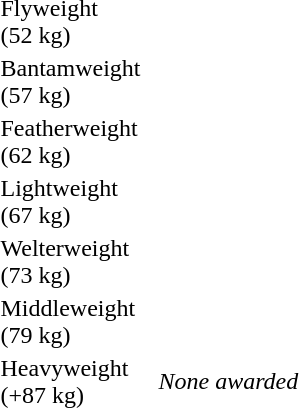<table>
<tr>
<td>Flyweight<br>(52 kg)</td>
<td></td>
<td></td>
<td></td>
</tr>
<tr>
<td>Bantamweight<br>(57 kg)</td>
<td></td>
<td></td>
<td></td>
</tr>
<tr>
<td>Featherweight<br>(62 kg)</td>
<td></td>
<td></td>
<td></td>
</tr>
<tr>
<td>Lightweight<br>(67 kg)</td>
<td></td>
<td></td>
<td></td>
</tr>
<tr>
<td>Welterweight<br>(73 kg)</td>
<td></td>
<td></td>
<td></td>
</tr>
<tr>
<td>Middleweight<br>(79 kg)</td>
<td></td>
<td></td>
<td></td>
</tr>
<tr>
<td>Heavyweight<br>(+87 kg)</td>
<td></td>
<td></td>
<td><em>None awarded</em></td>
</tr>
</table>
